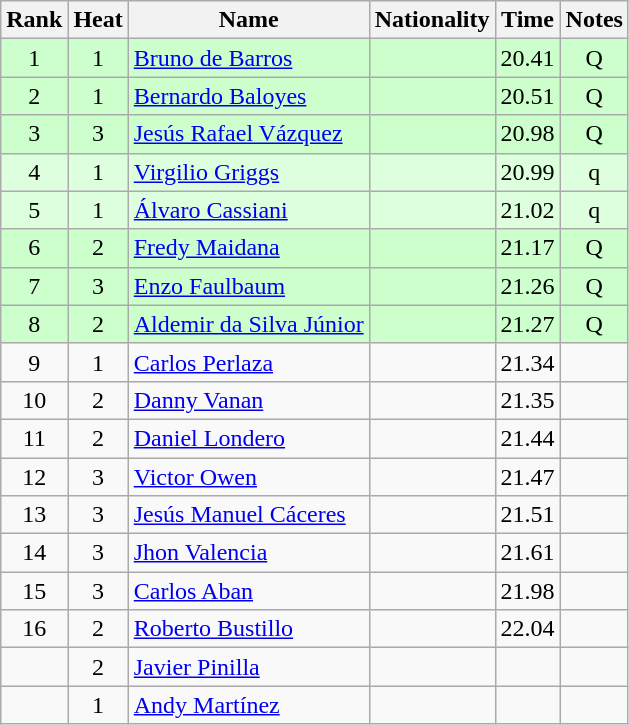<table class="wikitable sortable" style="text-align:center">
<tr>
<th>Rank</th>
<th>Heat</th>
<th>Name</th>
<th>Nationality</th>
<th>Time</th>
<th>Notes</th>
</tr>
<tr bgcolor=ccffcc>
<td>1</td>
<td>1</td>
<td align=left><a href='#'>Bruno de Barros</a></td>
<td align=left></td>
<td>20.41</td>
<td>Q</td>
</tr>
<tr bgcolor=ccffcc>
<td>2</td>
<td>1</td>
<td align=left><a href='#'>Bernardo Baloyes</a></td>
<td align=left></td>
<td>20.51</td>
<td>Q</td>
</tr>
<tr bgcolor=ccffcc>
<td>3</td>
<td>3</td>
<td align=left><a href='#'>Jesús Rafael Vázquez</a></td>
<td align=left></td>
<td>20.98</td>
<td>Q</td>
</tr>
<tr bgcolor=ddffdd>
<td>4</td>
<td>1</td>
<td align=left><a href='#'>Virgilio Griggs</a></td>
<td align=left></td>
<td>20.99</td>
<td>q</td>
</tr>
<tr bgcolor=ddffdd>
<td>5</td>
<td>1</td>
<td align=left><a href='#'>Álvaro Cassiani</a></td>
<td align=left></td>
<td>21.02</td>
<td>q</td>
</tr>
<tr bgcolor=ccffcc>
<td>6</td>
<td>2</td>
<td align=left><a href='#'>Fredy Maidana</a></td>
<td align=left></td>
<td>21.17</td>
<td>Q</td>
</tr>
<tr bgcolor=ccffcc>
<td>7</td>
<td>3</td>
<td align=left><a href='#'>Enzo Faulbaum</a></td>
<td align=left></td>
<td>21.26</td>
<td>Q</td>
</tr>
<tr bgcolor=ccffcc>
<td>8</td>
<td>2</td>
<td align=left><a href='#'>Aldemir da Silva Júnior</a></td>
<td align=left></td>
<td>21.27</td>
<td>Q</td>
</tr>
<tr>
<td>9</td>
<td>1</td>
<td align=left><a href='#'>Carlos Perlaza</a></td>
<td align=left></td>
<td>21.34</td>
<td></td>
</tr>
<tr>
<td>10</td>
<td>2</td>
<td align=left><a href='#'>Danny Vanan</a></td>
<td align=left></td>
<td>21.35</td>
<td></td>
</tr>
<tr>
<td>11</td>
<td>2</td>
<td align=left><a href='#'>Daniel Londero</a></td>
<td align=left></td>
<td>21.44</td>
<td></td>
</tr>
<tr>
<td>12</td>
<td>3</td>
<td align=left><a href='#'>Victor Owen</a></td>
<td align=left></td>
<td>21.47</td>
<td></td>
</tr>
<tr>
<td>13</td>
<td>3</td>
<td align=left><a href='#'>Jesús Manuel Cáceres</a></td>
<td align=left></td>
<td>21.51</td>
<td></td>
</tr>
<tr>
<td>14</td>
<td>3</td>
<td align=left><a href='#'>Jhon Valencia</a></td>
<td align=left></td>
<td>21.61</td>
<td></td>
</tr>
<tr>
<td>15</td>
<td>3</td>
<td align=left><a href='#'>Carlos Aban</a></td>
<td align=left></td>
<td>21.98</td>
<td></td>
</tr>
<tr>
<td>16</td>
<td>2</td>
<td align=left><a href='#'>Roberto Bustillo</a></td>
<td align=left></td>
<td>22.04</td>
<td></td>
</tr>
<tr>
<td></td>
<td>2</td>
<td align=left><a href='#'>Javier Pinilla</a></td>
<td align=left></td>
<td></td>
<td></td>
</tr>
<tr>
<td></td>
<td>1</td>
<td align=left><a href='#'>Andy Martínez</a></td>
<td align=left></td>
<td></td>
<td></td>
</tr>
</table>
